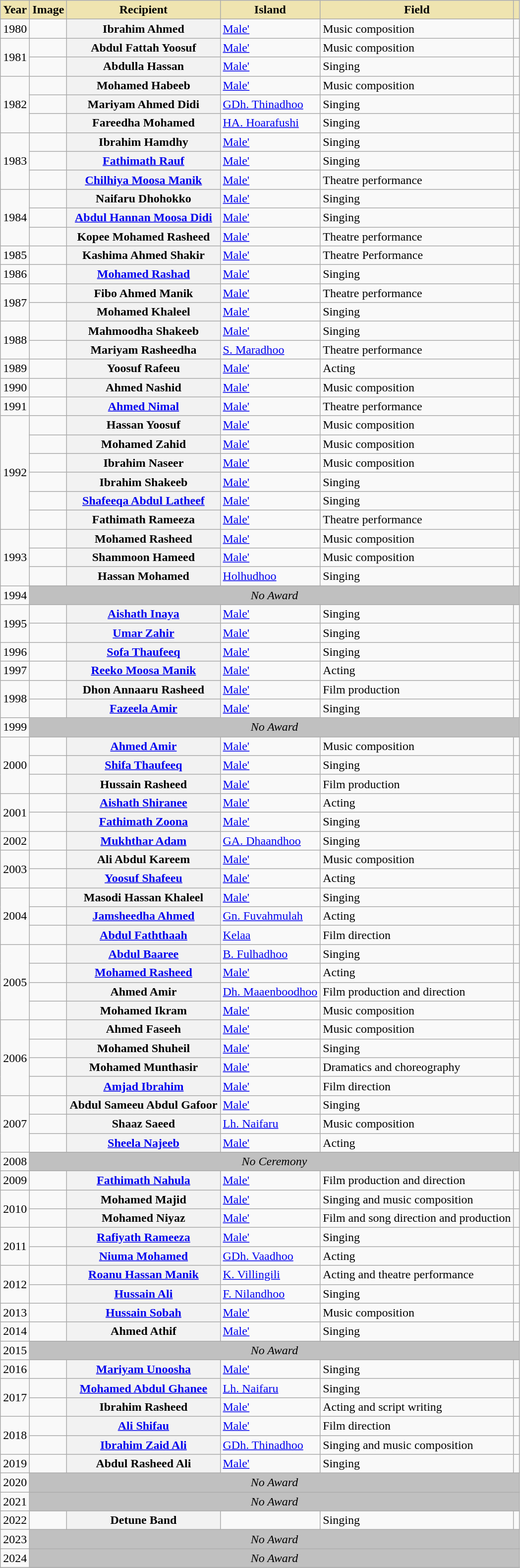<table class="wikitable plainrowheaders"">
<tr>
<th scope="col" style="background-color:#EFE4B0;">Year<br></th>
<th scope="col" style="background-color:#EFE4B0;">Image</th>
<th scope="col" style="background-color:#EFE4B0;">Recipient</th>
<th scope="col" style="background-color:#EFE4B0;">Island</th>
<th scope="col" style="background-color:#EFE4B0;">Field</th>
<th scope="col" style="background-color:#EFE4B0;"></th>
</tr>
<tr>
<td align="center">1980<br></td>
<td align="center"></td>
<th scope="row">Ibrahim Ahmed</th>
<td><a href='#'>Male'</a></td>
<td>Music composition</td>
<td style="text-align: center;"></td>
</tr>
<tr>
<td align="center" rowspan="2">1981<br></td>
<td align="center"></td>
<th scope="row">Abdul Fattah Yoosuf</th>
<td><a href='#'>Male'</a></td>
<td>Music composition</td>
<td style="text-align: center;"></td>
</tr>
<tr>
<td align="center"></td>
<th scope="row">Abdulla Hassan</th>
<td><a href='#'>Male'</a></td>
<td>Singing</td>
<td style="text-align: center;"></td>
</tr>
<tr>
<td align="center" rowspan="3">1982<br></td>
<td align="center"></td>
<th scope="row">Mohamed Habeeb</th>
<td><a href='#'>Male'</a></td>
<td>Music composition</td>
<td style="text-align: center;"></td>
</tr>
<tr>
<td align="center"></td>
<th scope="row">Mariyam Ahmed Didi</th>
<td><a href='#'>GDh. Thinadhoo</a></td>
<td>Singing</td>
<td style="text-align: center;"></td>
</tr>
<tr>
<td align="center"></td>
<th scope="row">Fareedha Mohamed</th>
<td><a href='#'>HA. Hoarafushi</a></td>
<td>Singing</td>
<td style="text-align: center;"></td>
</tr>
<tr>
<td align="center" rowspan="3">1983<br></td>
<td align="center"></td>
<th scope="row">Ibrahim Hamdhy</th>
<td><a href='#'>Male'</a></td>
<td>Singing</td>
<td style="text-align: center;"></td>
</tr>
<tr>
<td align="center"></td>
<th scope="row"><a href='#'>Fathimath Rauf</a></th>
<td><a href='#'>Male'</a></td>
<td>Singing</td>
<td style="text-align: center;"></td>
</tr>
<tr>
<td align="center"></td>
<th scope="row"><a href='#'>Chilhiya Moosa Manik</a></th>
<td><a href='#'>Male'</a></td>
<td>Theatre performance</td>
<td style="text-align: center;"></td>
</tr>
<tr>
<td align="center" rowspan="3">1984<br></td>
<td align="center"></td>
<th scope="row">Naifaru Dhohokko</th>
<td><a href='#'>Male'</a></td>
<td>Singing</td>
<td style="text-align: center;"></td>
</tr>
<tr>
<td align="center"></td>
<th scope="row"><a href='#'>Abdul Hannan Moosa Didi</a></th>
<td><a href='#'>Male'</a></td>
<td>Singing</td>
<td style="text-align: center;"></td>
</tr>
<tr>
<td align="center"></td>
<th scope="row">Kopee Mohamed Rasheed</th>
<td><a href='#'>Male'</a></td>
<td>Theatre performance</td>
<td style="text-align: center;"></td>
</tr>
<tr>
<td align="center">1985<br></td>
<td align="center"></td>
<th scope="row">Kashima Ahmed Shakir</th>
<td><a href='#'>Male'</a></td>
<td>Theatre Performance</td>
<td style="text-align: center;"></td>
</tr>
<tr>
<td align="center">1986<br></td>
<td align="center"></td>
<th scope="row"><a href='#'>Mohamed Rashad</a></th>
<td><a href='#'>Male'</a></td>
<td>Singing</td>
<td style="text-align: center;"></td>
</tr>
<tr>
<td align="center" rowspan="2">1987<br></td>
<td align="center"></td>
<th scope="row">Fibo Ahmed Manik</th>
<td><a href='#'>Male'</a></td>
<td>Theatre performance</td>
<td style="text-align: center;"></td>
</tr>
<tr>
<td align="center"></td>
<th scope="row">Mohamed Khaleel</th>
<td><a href='#'>Male'</a></td>
<td>Singing</td>
<td style="text-align: center;"></td>
</tr>
<tr>
<td align="center" rowspan="2">1988<br></td>
<td align="center"></td>
<th scope="row">Mahmoodha Shakeeb</th>
<td><a href='#'>Male'</a></td>
<td>Singing</td>
<td style="text-align: center;"></td>
</tr>
<tr>
<td align="center"></td>
<th scope="row">Mariyam Rasheedha</th>
<td><a href='#'>S. Maradhoo</a></td>
<td>Theatre performance</td>
<td style="text-align: center;"></td>
</tr>
<tr>
<td align="center">1989<br></td>
<td align="center"></td>
<th scope="row">Yoosuf Rafeeu</th>
<td><a href='#'>Male'</a></td>
<td>Acting</td>
<td style="text-align: center;"></td>
</tr>
<tr>
<td align="center">1990<br></td>
<td align="center"></td>
<th scope="row">Ahmed Nashid</th>
<td><a href='#'>Male'</a></td>
<td>Music composition</td>
<td style="text-align: center;"></td>
</tr>
<tr>
<td align="center">1991<br></td>
<td align="center"></td>
<th scope="row"><a href='#'>Ahmed Nimal</a></th>
<td><a href='#'>Male'</a></td>
<td>Theatre performance</td>
<td style="text-align: center;"></td>
</tr>
<tr>
<td align="center" rowspan="6">1992<br></td>
<td align="center"></td>
<th scope="row">Hassan Yoosuf</th>
<td><a href='#'>Male'</a></td>
<td>Music composition</td>
<td style="text-align: center;"></td>
</tr>
<tr>
<td align="center"></td>
<th scope="row">Mohamed Zahid</th>
<td><a href='#'>Male'</a></td>
<td>Music composition</td>
<td style="text-align: center;"></td>
</tr>
<tr>
<td align="center"></td>
<th scope="row">Ibrahim Naseer</th>
<td><a href='#'>Male'</a></td>
<td>Music composition</td>
<td style="text-align: center;"></td>
</tr>
<tr>
<td align="center"></td>
<th scope="row">Ibrahim Shakeeb</th>
<td><a href='#'>Male'</a></td>
<td>Singing</td>
<td style="text-align: center;"></td>
</tr>
<tr>
<td align="center"></td>
<th scope="row"><a href='#'>Shafeeqa Abdul Latheef</a></th>
<td><a href='#'>Male'</a></td>
<td>Singing</td>
<td style="text-align: center;"></td>
</tr>
<tr>
<td align="center"></td>
<th scope="row">Fathimath Rameeza</th>
<td><a href='#'>Male'</a></td>
<td>Theatre performance</td>
<td style="text-align: center;"></td>
</tr>
<tr>
<td align="center" rowspan="3">1993<br></td>
<td align="center"></td>
<th scope="row">Mohamed Rasheed</th>
<td><a href='#'>Male'</a></td>
<td>Music composition</td>
<td style="text-align: center;"></td>
</tr>
<tr>
<td align="center"></td>
<th scope="row">Shammoon Hameed</th>
<td><a href='#'>Male'</a></td>
<td>Music composition</td>
<td style="text-align: center;"></td>
</tr>
<tr>
<td align="center"></td>
<th scope="row">Hassan Mohamed</th>
<td><a href='#'>Holhudhoo</a></td>
<td>Singing</td>
<td style="text-align: center;"></td>
</tr>
<tr>
<td align="center">1994<br></td>
<td bgcolor="#C0C0C0" align="center" colspan="5"><em>No Award</em></td>
</tr>
<tr>
<td align="center" rowspan="2">1995<br></td>
<td align="center"></td>
<th scope="row"><a href='#'>Aishath Inaya</a></th>
<td><a href='#'>Male'</a></td>
<td>Singing</td>
<td style="text-align: center;"></td>
</tr>
<tr>
<td align="center"></td>
<th scope="row"><a href='#'>Umar Zahir</a></th>
<td><a href='#'>Male'</a></td>
<td>Singing</td>
<td style="text-align: center;"></td>
</tr>
<tr>
<td align="center">1996<br></td>
<td align="center"></td>
<th scope="row"><a href='#'>Sofa Thaufeeq</a></th>
<td><a href='#'>Male'</a></td>
<td>Singing</td>
<td style="text-align: center;"></td>
</tr>
<tr>
<td align="center">1997<br></td>
<td align="center"></td>
<th scope="row"><a href='#'>Reeko Moosa Manik</a></th>
<td><a href='#'>Male'</a></td>
<td>Acting</td>
<td style="text-align: center;"></td>
</tr>
<tr>
<td align="center" rowspan="2">1998<br></td>
<td align="center"></td>
<th scope="row">Dhon Annaaru Rasheed</th>
<td><a href='#'>Male'</a></td>
<td>Film production</td>
<td style="text-align: center;"></td>
</tr>
<tr>
<td align="center"></td>
<th scope="row"><a href='#'>Fazeela Amir</a></th>
<td><a href='#'>Male'</a></td>
<td>Singing</td>
<td style="text-align: center;"></td>
</tr>
<tr>
<td align="center">1999<br></td>
<td bgcolor="#C0C0C0" align="center" colspan="5"><em>No Award</em></td>
</tr>
<tr>
<td align="center" rowspan="3">2000<br></td>
<td align="center"></td>
<th scope="row"><a href='#'>Ahmed Amir</a></th>
<td><a href='#'>Male'</a></td>
<td>Music composition</td>
<td style="text-align: center;"></td>
</tr>
<tr>
<td align="center"></td>
<th scope="row"><a href='#'>Shifa Thaufeeq</a></th>
<td><a href='#'>Male'</a></td>
<td>Singing</td>
<td style="text-align: center;"></td>
</tr>
<tr>
<td align="center"></td>
<th scope="row">Hussain Rasheed</th>
<td><a href='#'>Male'</a></td>
<td>Film production</td>
<td style="text-align: center;"></td>
</tr>
<tr>
<td align="center" rowspan="2">2001<br></td>
<td align="center"></td>
<th scope="row"><a href='#'>Aishath Shiranee</a></th>
<td><a href='#'>Male'</a></td>
<td>Acting</td>
<td style="text-align: center;"></td>
</tr>
<tr>
<td align="center"></td>
<th scope="row"><a href='#'>Fathimath Zoona</a></th>
<td><a href='#'>Male'</a></td>
<td>Singing</td>
<td style="text-align: center;"></td>
</tr>
<tr>
<td align="center">2002<br></td>
<td align="center"></td>
<th scope="row"><a href='#'>Mukhthar Adam</a></th>
<td><a href='#'>GA. Dhaandhoo</a></td>
<td>Singing</td>
<td style="text-align: center;"></td>
</tr>
<tr>
<td align="center" rowspan="2">2003<br></td>
<td align="center"></td>
<th scope="row">Ali Abdul Kareem</th>
<td><a href='#'>Male'</a></td>
<td>Music composition</td>
<td style="text-align: center;"></td>
</tr>
<tr>
<td align="center"></td>
<th scope="row"><a href='#'>Yoosuf Shafeeu</a></th>
<td><a href='#'>Male'</a></td>
<td>Acting</td>
<td style="text-align: center;"></td>
</tr>
<tr>
<td align="center" rowspan="3">2004<br></td>
<td align="center"></td>
<th scope="row">Masodi Hassan Khaleel</th>
<td><a href='#'>Male'</a></td>
<td>Singing</td>
<td style="text-align: center;"></td>
</tr>
<tr>
<td align="center"></td>
<th scope="row"><a href='#'>Jamsheedha Ahmed</a></th>
<td><a href='#'> Gn. Fuvahmulah</a></td>
<td>Acting</td>
<td style="text-align: center;"></td>
</tr>
<tr>
<td align="center"></td>
<th scope="row"><a href='#'>Abdul Faththaah</a></th>
<td><a href='#'>Kelaa</a></td>
<td>Film direction</td>
<td style="text-align: center;"></td>
</tr>
<tr>
<td align="center" rowspan="4">2005<br></td>
<td align="center"></td>
<th scope="row"><a href='#'>Abdul Baaree</a></th>
<td><a href='#'>B. Fulhadhoo</a></td>
<td>Singing</td>
<td style="text-align: center;"></td>
</tr>
<tr>
<td align="center"></td>
<th scope="row"><a href='#'>Mohamed Rasheed</a></th>
<td><a href='#'>Male'</a></td>
<td>Acting</td>
<td style="text-align: center;"></td>
</tr>
<tr>
<td align="center"></td>
<th scope="row">Ahmed Amir</th>
<td><a href='#'>Dh. Maaenboodhoo</a></td>
<td>Film production and direction</td>
<td style="text-align: center;"></td>
</tr>
<tr>
<td align="center"></td>
<th scope="row">Mohamed Ikram</th>
<td><a href='#'>Male'</a></td>
<td>Music composition</td>
<td style="text-align: center;"></td>
</tr>
<tr>
<td align="center" rowspan="4">2006<br></td>
<td align="center"></td>
<th scope="row">Ahmed Faseeh</th>
<td><a href='#'>Male'</a></td>
<td>Music composition</td>
<td style="text-align: center;"></td>
</tr>
<tr>
<td align="center"></td>
<th scope="row">Mohamed Shuheil</th>
<td><a href='#'>Male'</a></td>
<td>Singing</td>
<td style="text-align: center;"></td>
</tr>
<tr>
<td align="center"></td>
<th scope="row">Mohamed Munthasir</th>
<td><a href='#'>Male'</a></td>
<td>Dramatics and choreography</td>
<td style="text-align: center;"></td>
</tr>
<tr>
<td align="center"></td>
<th scope="row"><a href='#'>Amjad Ibrahim</a></th>
<td><a href='#'>Male'</a></td>
<td>Film direction</td>
<td style="text-align: center;"></td>
</tr>
<tr>
<td align="center" rowspan="3">2007<br></td>
<td align="center"></td>
<th scope="row">Abdul Sameeu Abdul Gafoor</th>
<td><a href='#'>Male'</a></td>
<td>Singing</td>
<td style="text-align: center;"></td>
</tr>
<tr>
<td align="center"></td>
<th scope="row">Shaaz Saeed</th>
<td><a href='#'>Lh. Naifaru</a></td>
<td>Music composition</td>
<td style="text-align: center;"></td>
</tr>
<tr>
<td align="center"></td>
<th scope="row"><a href='#'>Sheela Najeeb</a></th>
<td><a href='#'>Male'</a></td>
<td>Acting</td>
<td style="text-align: center;"></td>
</tr>
<tr>
<td align="center">2008</td>
<td bgcolor="#C0C0C0" align="center" colspan="5"><em>No Ceremony</em></td>
</tr>
<tr>
<td align="center">2009<br></td>
<td align="center"></td>
<th scope="row"><a href='#'>Fathimath Nahula</a></th>
<td><a href='#'>Male'</a></td>
<td>Film production and direction</td>
<td style="text-align: center;"></td>
</tr>
<tr>
<td align="center" rowspan="2">2010<br></td>
<td align="center"></td>
<th scope="row">Mohamed Majid</th>
<td><a href='#'>Male'</a></td>
<td>Singing and music composition</td>
<td style="text-align: center;"></td>
</tr>
<tr>
<td align="center"></td>
<th scope="row">Mohamed Niyaz</th>
<td><a href='#'>Male'</a></td>
<td>Film and song direction and production</td>
<td style="text-align: center;"></td>
</tr>
<tr>
<td align="center" rowspan="2">2011<br></td>
<td align="center"></td>
<th scope="row"><a href='#'>Rafiyath Rameeza</a></th>
<td><a href='#'>Male'</a></td>
<td>Singing</td>
<td style="text-align: center;"></td>
</tr>
<tr>
<td align="center"></td>
<th scope="row"><a href='#'>Niuma Mohamed</a></th>
<td><a href='#'>GDh. Vaadhoo</a></td>
<td>Acting</td>
<td style="text-align: center;"></td>
</tr>
<tr>
<td align="center" rowspan="2">2012<br></td>
<td align="center"></td>
<th scope="row"><a href='#'>Roanu Hassan Manik</a></th>
<td><a href='#'>K. Villingili</a></td>
<td>Acting and theatre performance</td>
<td style="text-align: center;"></td>
</tr>
<tr>
<td align="center"></td>
<th scope="row"><a href='#'>Hussain Ali</a></th>
<td><a href='#'>F. Nilandhoo</a></td>
<td>Singing</td>
<td style="text-align: center;"></td>
</tr>
<tr>
<td align="center">2013<br></td>
<td align="center"></td>
<th scope="row"><a href='#'>Hussain Sobah</a></th>
<td><a href='#'>Male'</a></td>
<td>Music composition</td>
<td style="text-align: center;"></td>
</tr>
<tr>
<td align="center">2014<br></td>
<td align="center"></td>
<th scope="row">Ahmed Athif</th>
<td><a href='#'>Male'</a></td>
<td>Singing</td>
<td style="text-align: center;"></td>
</tr>
<tr>
<td align="center">2015<br></td>
<td bgcolor="#C0C0C0" align="center" colspan="5"><em>No Award</em></td>
</tr>
<tr>
<td align="center">2016<br></td>
<td align="center"></td>
<th scope="row"><a href='#'>Mariyam Unoosha</a></th>
<td><a href='#'>Male'</a></td>
<td>Singing</td>
<td style="text-align: center;"></td>
</tr>
<tr>
<td align="center" rowspan="2">2017<br></td>
<td align="center"></td>
<th scope="row"><a href='#'>Mohamed Abdul Ghanee</a></th>
<td><a href='#'>Lh. Naifaru</a></td>
<td>Singing</td>
<td style="text-align: center;"></td>
</tr>
<tr>
<td align="center"></td>
<th scope="row">Ibrahim Rasheed</th>
<td><a href='#'>Male'</a></td>
<td>Acting and script writing</td>
<td style="text-align: center;"></td>
</tr>
<tr>
<td align="center" rowspan="2">2018<br></td>
<td align="center"></td>
<th scope="row"><a href='#'>Ali Shifau</a></th>
<td><a href='#'>Male'</a></td>
<td>Film direction</td>
<td style="text-align: center;"></td>
</tr>
<tr>
<td align="center"></td>
<th scope="row"><a href='#'>Ibrahim Zaid Ali</a></th>
<td><a href='#'>GDh. Thinadhoo</a></td>
<td>Singing and music composition</td>
<td style="text-align: center;"></td>
</tr>
<tr>
<td align="center">2019<br></td>
<td align="center"></td>
<th scope="row">Abdul Rasheed Ali</th>
<td><a href='#'>Male'</a></td>
<td>Singing</td>
<td style="text-align: center;"></td>
</tr>
<tr>
<td align="center">2020<br></td>
<td bgcolor="#C0C0C0" align="center" colspan="5"><em>No Award</em></td>
</tr>
<tr>
<td align="center">2021<br></td>
<td bgcolor="#C0C0C0" align="center" colspan="5"><em>No Award</em></td>
</tr>
<tr>
<td align="center">2022<br></td>
<td align="center"></td>
<th scope="row">Detune Band</th>
<td></td>
<td>Singing</td>
<td style="text-align: center;"></td>
</tr>
<tr>
<td align="center">2023<br></td>
<td bgcolor="#C0C0C0" align="center" colspan="5"><em>No Award</em></td>
</tr>
<tr>
<td align="center">2024<br></td>
<td bgcolor="#C0C0C0" align="center" colspan="5"><em>No Award</em></td>
</tr>
<tr>
</tr>
</table>
